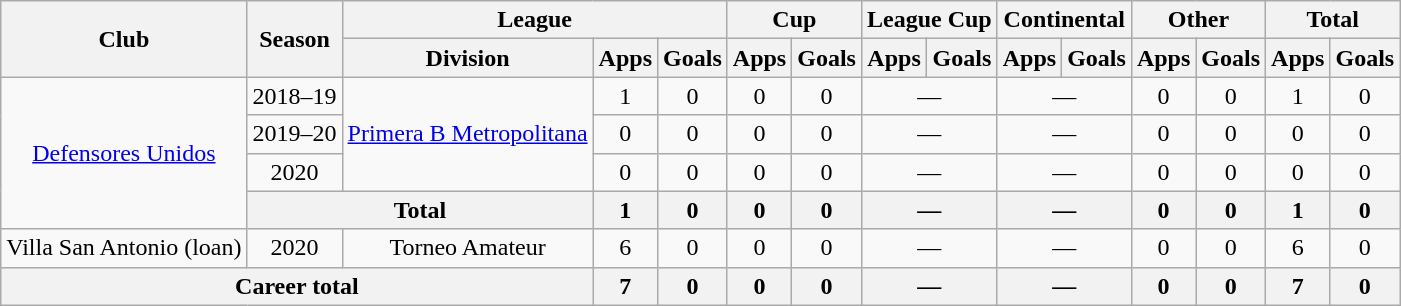<table class="wikitable" style="text-align:center">
<tr>
<th rowspan="2">Club</th>
<th rowspan="2">Season</th>
<th colspan="3">League</th>
<th colspan="2">Cup</th>
<th colspan="2">League Cup</th>
<th colspan="2">Continental</th>
<th colspan="2">Other</th>
<th colspan="2">Total</th>
</tr>
<tr>
<th>Division</th>
<th>Apps</th>
<th>Goals</th>
<th>Apps</th>
<th>Goals</th>
<th>Apps</th>
<th>Goals</th>
<th>Apps</th>
<th>Goals</th>
<th>Apps</th>
<th>Goals</th>
<th>Apps</th>
<th>Goals</th>
</tr>
<tr>
<td rowspan="4"><a href='#'>Defensores Unidos</a></td>
<td>2018–19</td>
<td rowspan="3"><a href='#'>Primera B Metropolitana</a></td>
<td>1</td>
<td>0</td>
<td>0</td>
<td>0</td>
<td colspan="2">—</td>
<td colspan="2">—</td>
<td>0</td>
<td>0</td>
<td>1</td>
<td>0</td>
</tr>
<tr>
<td>2019–20</td>
<td>0</td>
<td>0</td>
<td>0</td>
<td>0</td>
<td colspan="2">—</td>
<td colspan="2">—</td>
<td>0</td>
<td>0</td>
<td>0</td>
<td>0</td>
</tr>
<tr>
<td>2020</td>
<td>0</td>
<td>0</td>
<td>0</td>
<td>0</td>
<td colspan="2">—</td>
<td colspan="2">—</td>
<td>0</td>
<td>0</td>
<td>0</td>
<td>0</td>
</tr>
<tr>
<th colspan="2">Total</th>
<th>1</th>
<th>0</th>
<th>0</th>
<th>0</th>
<th colspan="2">—</th>
<th colspan="2">—</th>
<th>0</th>
<th>0</th>
<th>1</th>
<th>0</th>
</tr>
<tr>
<td rowspan="1">Villa San Antonio (loan)</td>
<td>2020</td>
<td rowspan="1">Torneo Amateur</td>
<td>6</td>
<td>0</td>
<td>0</td>
<td>0</td>
<td colspan="2">—</td>
<td colspan="2">—</td>
<td>0</td>
<td>0</td>
<td>6</td>
<td>0</td>
</tr>
<tr>
<th colspan="3">Career total</th>
<th>7</th>
<th>0</th>
<th>0</th>
<th>0</th>
<th colspan="2">—</th>
<th colspan="2">—</th>
<th>0</th>
<th>0</th>
<th>7</th>
<th>0</th>
</tr>
</table>
